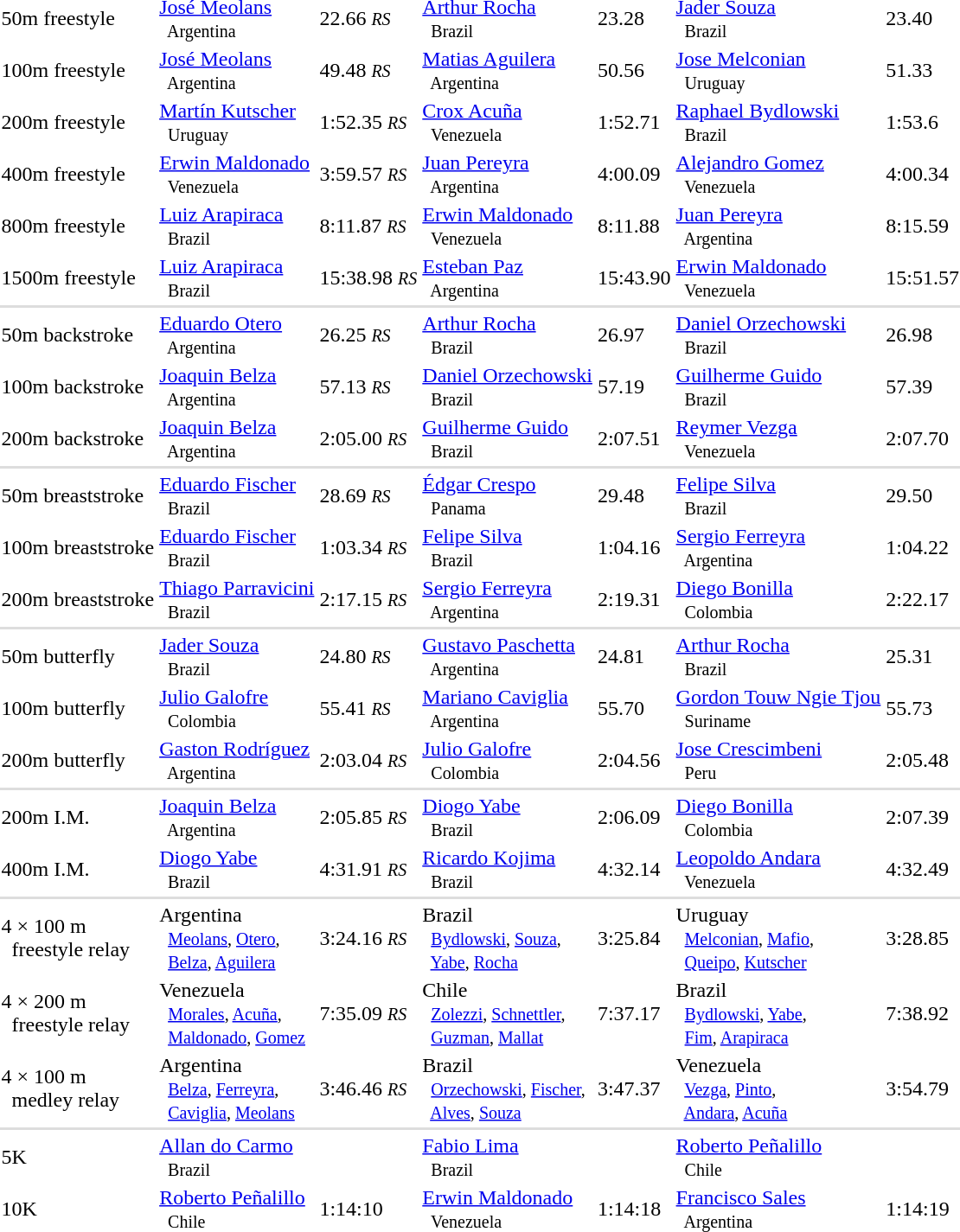<table>
<tr>
<td>50m freestyle</td>
<td><a href='#'>José Meolans</a> <small><br>    Argentina</small></td>
<td>22.66 <small><em>RS</em></small></td>
<td><a href='#'>Arthur Rocha</a> <small><br>    Brazil</small></td>
<td>23.28</td>
<td><a href='#'>Jader Souza</a> <small><br>    Brazil</small></td>
<td>23.40</td>
</tr>
<tr>
<td>100m freestyle</td>
<td><a href='#'>José Meolans</a> <small><br>    Argentina</small></td>
<td>49.48 <small><em>RS</em></small></td>
<td><a href='#'>Matias Aguilera</a> <small><br>    Argentina</small></td>
<td>50.56</td>
<td><a href='#'>Jose Melconian</a> <small><br>    Uruguay</small></td>
<td>51.33</td>
</tr>
<tr>
<td>200m freestyle</td>
<td><a href='#'>Martín Kutscher</a> <small><br>    Uruguay</small></td>
<td>1:52.35 <small><em>RS</em></small></td>
<td><a href='#'>Crox Acuña</a> <small><br>    Venezuela</small></td>
<td>1:52.71</td>
<td><a href='#'>Raphael Bydlowski</a> <small><br>    Brazil</small></td>
<td>1:53.6</td>
</tr>
<tr>
<td>400m freestyle</td>
<td><a href='#'>Erwin Maldonado</a> <small><br>    Venezuela</small></td>
<td>3:59.57 <small><em>RS</em></small></td>
<td><a href='#'>Juan Pereyra</a> <small><br>    Argentina</small></td>
<td>4:00.09</td>
<td><a href='#'>Alejandro Gomez</a> <small><br>    Venezuela</small></td>
<td>4:00.34</td>
</tr>
<tr>
<td>800m freestyle</td>
<td><a href='#'>Luiz Arapiraca</a> <small><br>    Brazil</small></td>
<td>8:11.87 <small><em>RS</em></small></td>
<td><a href='#'>Erwin Maldonado</a> <small><br>    Venezuela</small></td>
<td>8:11.88</td>
<td><a href='#'>Juan Pereyra</a> <small><br>    Argentina</small></td>
<td>8:15.59</td>
</tr>
<tr>
<td>1500m freestyle</td>
<td><a href='#'>Luiz Arapiraca</a> <small><br>    Brazil</small></td>
<td>15:38.98 <small><em>RS</em></small></td>
<td><a href='#'>Esteban Paz</a> <small><br>    Argentina</small></td>
<td>15:43.90</td>
<td><a href='#'>Erwin Maldonado</a> <small><br>    Venezuela</small></td>
<td>15:51.57</td>
</tr>
<tr bgcolor=#DDDDDD>
<td colspan=7></td>
</tr>
<tr>
<td>50m backstroke</td>
<td><a href='#'>Eduardo Otero</a> <small><br>    Argentina</small></td>
<td>26.25 <small><em>RS</em></small></td>
<td><a href='#'>Arthur Rocha</a> <small><br>    Brazil</small></td>
<td>26.97</td>
<td><a href='#'>Daniel Orzechowski</a> <small><br>    Brazil</small></td>
<td>26.98</td>
</tr>
<tr>
<td>100m backstroke</td>
<td><a href='#'>Joaquin Belza</a> <small><br>    Argentina</small></td>
<td>57.13 <small><em>RS</em></small></td>
<td><a href='#'>Daniel Orzechowski</a> <small><br>    Brazil</small></td>
<td>57.19</td>
<td><a href='#'>Guilherme Guido</a> <small><br>    Brazil</small></td>
<td>57.39</td>
</tr>
<tr>
<td>200m backstroke</td>
<td><a href='#'>Joaquin Belza</a> <small><br>    Argentina</small></td>
<td>2:05.00 <small><em>RS</em></small></td>
<td><a href='#'>Guilherme Guido</a> <small><br>    Brazil</small></td>
<td>2:07.51</td>
<td><a href='#'>Reymer Vezga</a> <small><br>    Venezuela</small></td>
<td>2:07.70</td>
</tr>
<tr bgcolor=#DDDDDD>
<td colspan=7></td>
</tr>
<tr>
<td>50m breaststroke</td>
<td><a href='#'>Eduardo Fischer</a> <small><br>    Brazil</small></td>
<td>28.69 <small><em>RS</em></small></td>
<td><a href='#'>Édgar Crespo</a> <small><br>    Panama</small></td>
<td>29.48</td>
<td><a href='#'>Felipe Silva</a> <small><br>    Brazil</small></td>
<td>29.50</td>
</tr>
<tr>
<td>100m breaststroke</td>
<td><a href='#'>Eduardo Fischer</a> <small><br>    Brazil</small></td>
<td>1:03.34 <small><em>RS</em></small></td>
<td><a href='#'>Felipe Silva</a> <small><br>    Brazil</small></td>
<td>1:04.16</td>
<td><a href='#'>Sergio Ferreyra</a> <small><br>    Argentina</small></td>
<td>1:04.22</td>
</tr>
<tr>
<td>200m breaststroke</td>
<td><a href='#'>Thiago Parravicini</a> <small><br>    Brazil</small></td>
<td>2:17.15 <small><em>RS</em></small></td>
<td><a href='#'>Sergio Ferreyra</a> <small><br>    Argentina</small></td>
<td>2:19.31</td>
<td><a href='#'>Diego Bonilla</a> <small><br>    Colombia</small></td>
<td>2:22.17</td>
</tr>
<tr bgcolor=#DDDDDD>
<td colspan=7></td>
</tr>
<tr>
<td>50m butterfly</td>
<td><a href='#'>Jader Souza</a> <small><br>    Brazil</small></td>
<td>24.80 <small><em>RS</em></small></td>
<td><a href='#'>Gustavo Paschetta</a> <small><br>    Argentina</small></td>
<td>24.81</td>
<td><a href='#'>Arthur Rocha</a> <small><br>    Brazil</small></td>
<td>25.31</td>
</tr>
<tr>
<td>100m butterfly</td>
<td><a href='#'>Julio Galofre</a> <small><br>    Colombia</small></td>
<td>55.41 <small><em>RS</em></small></td>
<td><a href='#'>Mariano Caviglia</a> <small><br>    Argentina</small></td>
<td>55.70</td>
<td><a href='#'>Gordon Touw Ngie Tjou</a> <small><br>    Suriname</small></td>
<td>55.73</td>
</tr>
<tr>
<td>200m butterfly</td>
<td><a href='#'>Gaston Rodríguez</a> <small><br>    Argentina</small></td>
<td>2:03.04 <small><em>RS</em></small></td>
<td><a href='#'>Julio Galofre</a> <small><br>    Colombia</small></td>
<td>2:04.56</td>
<td><a href='#'>Jose Crescimbeni</a> <small><br>    Peru</small></td>
<td>2:05.48</td>
</tr>
<tr bgcolor=#DDDDDD>
<td colspan=7></td>
</tr>
<tr>
<td>200m I.M.</td>
<td><a href='#'>Joaquin Belza</a> <small><br>    Argentina</small></td>
<td>2:05.85 <small><em>RS</em></small></td>
<td><a href='#'>Diogo Yabe</a> <small><br>    Brazil</small></td>
<td>2:06.09</td>
<td><a href='#'>Diego Bonilla</a> <small><br>    Colombia</small></td>
<td>2:07.39</td>
</tr>
<tr>
<td>400m I.M.</td>
<td><a href='#'>Diogo Yabe</a> <small><br>    Brazil</small></td>
<td>4:31.91 <small><em>RS</em></small></td>
<td><a href='#'>Ricardo Kojima</a> <small><br>    Brazil</small></td>
<td>4:32.14</td>
<td><a href='#'>Leopoldo Andara</a> <small><br>    Venezuela</small></td>
<td>4:32.49</td>
</tr>
<tr bgcolor=#DDDDDD>
<td colspan=7></td>
</tr>
<tr>
<td>4 × 100 m <br>  freestyle relay</td>
<td> Argentina <small><br>   <a href='#'>Meolans</a>, <a href='#'>Otero</a>, <br>   <a href='#'>Belza</a>, <a href='#'>Aguilera</a> </small></td>
<td>3:24.16 <small><em>RS</em></small></td>
<td> Brazil <small><br>   <a href='#'>Bydlowski</a>, <a href='#'>Souza</a>, <br>   <a href='#'>Yabe</a>, <a href='#'>Rocha</a> </small></td>
<td>3:25.84</td>
<td> Uruguay <small><br>   <a href='#'>Melconian</a>, <a href='#'>Mafio</a>, <br>   <a href='#'>Queipo</a>, <a href='#'>Kutscher</a> </small></td>
<td>3:28.85</td>
</tr>
<tr>
<td>4 × 200 m <br>  freestyle relay</td>
<td> Venezuela <small><br>   <a href='#'>Morales</a>, <a href='#'>Acuña</a>, <br>   <a href='#'>Maldonado</a>, <a href='#'>Gomez</a> </small></td>
<td>7:35.09 <small><em>RS</em></small></td>
<td> Chile <small><br>   <a href='#'>Zolezzi</a>, <a href='#'>Schnettler</a>, <br>   <a href='#'>Guzman</a>, <a href='#'>Mallat</a> </small></td>
<td>7:37.17</td>
<td> Brazil <small><br>   <a href='#'>Bydlowski</a>, <a href='#'>Yabe</a>, <br>   <a href='#'>Fim</a>, <a href='#'>Arapiraca</a> </small></td>
<td>7:38.92</td>
</tr>
<tr>
<td>4 × 100 m <br>  medley relay</td>
<td> Argentina <small><br>   <a href='#'>Belza</a>, <a href='#'>Ferreyra</a>, <br>   <a href='#'>Caviglia</a>, <a href='#'>Meolans</a> </small></td>
<td>3:46.46 <small><em>RS</em></small></td>
<td> Brazil <small><br>   <a href='#'>Orzechowski</a>, <a href='#'>Fischer</a>, <br>   <a href='#'>Alves</a>, <a href='#'>Souza</a> </small></td>
<td>3:47.37</td>
<td> Venezuela <small><br>   <a href='#'>Vezga</a>, <a href='#'>Pinto</a>, <br>   <a href='#'>Andara</a>, <a href='#'>Acuña</a> </small></td>
<td>3:54.79</td>
</tr>
<tr bgcolor=#DDDDDD>
<td colspan=7></td>
</tr>
<tr>
<td>5K</td>
<td><a href='#'>Allan do Carmo</a> <small><br>    Brazil</small></td>
<td></td>
<td><a href='#'>Fabio Lima</a> <small><br>    Brazil</small></td>
<td></td>
<td><a href='#'>Roberto Peñalillo</a> <small><br>    Chile</small></td>
<td></td>
</tr>
<tr>
<td>10K</td>
<td><a href='#'>Roberto Peñalillo</a> <small><br>    Chile</small></td>
<td>1:14:10</td>
<td><a href='#'>Erwin Maldonado</a> <small><br>    Venezuela</small></td>
<td>1:14:18</td>
<td><a href='#'>Francisco Sales</a> <small><br>    Argentina</small></td>
<td>1:14:19</td>
</tr>
<tr>
</tr>
</table>
